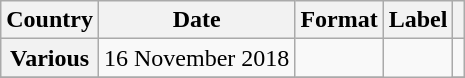<table class="wikitable plainrowheaders">
<tr>
<th>Country</th>
<th>Date</th>
<th>Format</th>
<th>Label</th>
<th></th>
</tr>
<tr>
<th scope="row">Various</th>
<td>16 November 2018</td>
<td></td>
<td rowspan="2"></td>
<td></td>
</tr>
<tr>
</tr>
</table>
